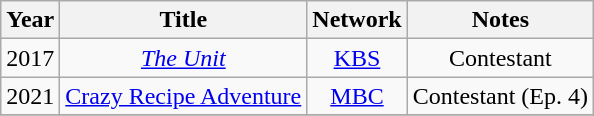<table class="wikitable" style="text-align:center;">
<tr>
<th>Year</th>
<th>Title</th>
<th>Network</th>
<th>Notes</th>
</tr>
<tr>
<td>2017</td>
<td><em><a href='#'>The Unit</a></em></td>
<td><a href='#'>KBS</a></td>
<td>Contestant</td>
</tr>
<tr>
<td>2021</td>
<td><a href='#'>Crazy Recipe Adventure</a></td>
<td><a href='#'>MBC</a></td>
<td>Contestant (Ep. 4)</td>
</tr>
<tr>
</tr>
</table>
